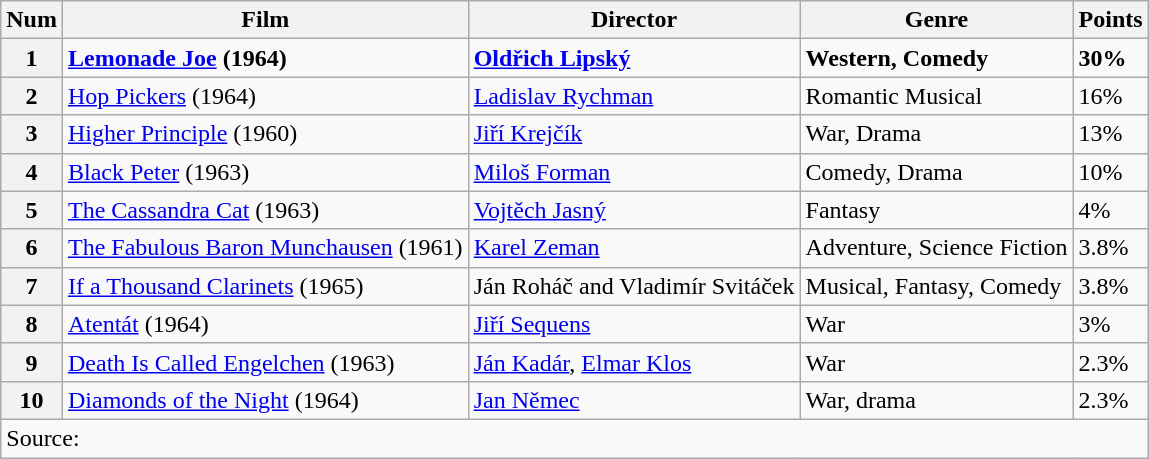<table class="wikitable">
<tr>
<th>Num</th>
<th>Film</th>
<th>Director</th>
<th>Genre</th>
<th>Points</th>
</tr>
<tr>
<th><strong>1</strong></th>
<td><strong><a href='#'>Lemonade Joe</a> (1964)</strong></td>
<td><strong><a href='#'>Oldřich Lipský</a></strong></td>
<td><strong>Western, Comedy</strong></td>
<td><strong>30%</strong></td>
</tr>
<tr>
<th>2</th>
<td><a href='#'>Hop Pickers</a> (1964)</td>
<td><a href='#'>Ladislav Rychman</a></td>
<td>Romantic Musical</td>
<td>16%</td>
</tr>
<tr>
<th>3</th>
<td><a href='#'>Higher Principle</a> (1960)</td>
<td><a href='#'>Jiří Krejčík</a></td>
<td>War, Drama</td>
<td>13%</td>
</tr>
<tr>
<th>4</th>
<td><a href='#'>Black Peter</a> (1963)</td>
<td><a href='#'>Miloš Forman</a></td>
<td>Comedy, Drama</td>
<td>10%</td>
</tr>
<tr>
<th>5</th>
<td><a href='#'>The Cassandra Cat</a> (1963)</td>
<td><a href='#'>Vojtěch Jasný</a></td>
<td>Fantasy</td>
<td>4%</td>
</tr>
<tr>
<th>6</th>
<td><a href='#'>The Fabulous Baron Munchausen</a> (1961)</td>
<td><a href='#'>Karel Zeman</a></td>
<td>Adventure, Science Fiction</td>
<td>3.8%</td>
</tr>
<tr>
<th>7</th>
<td><a href='#'>If a Thousand Clarinets</a> (1965)</td>
<td>Ján Roháč and Vladimír Svitáček</td>
<td>Musical, Fantasy, Comedy</td>
<td>3.8%</td>
</tr>
<tr>
<th>8</th>
<td><a href='#'>Atentát</a> (1964)</td>
<td><a href='#'>Jiří Sequens</a></td>
<td>War</td>
<td>3%</td>
</tr>
<tr>
<th>9</th>
<td><a href='#'>Death Is Called Engelchen</a> (1963)</td>
<td><a href='#'>Ján Kadár</a>, <a href='#'>Elmar Klos</a></td>
<td>War</td>
<td>2.3%</td>
</tr>
<tr>
<th>10</th>
<td><a href='#'>Diamonds of the Night</a> (1964)</td>
<td><a href='#'>Jan Němec</a></td>
<td>War, drama</td>
<td>2.3%</td>
</tr>
<tr>
<td colspan="5">Source:</td>
</tr>
</table>
